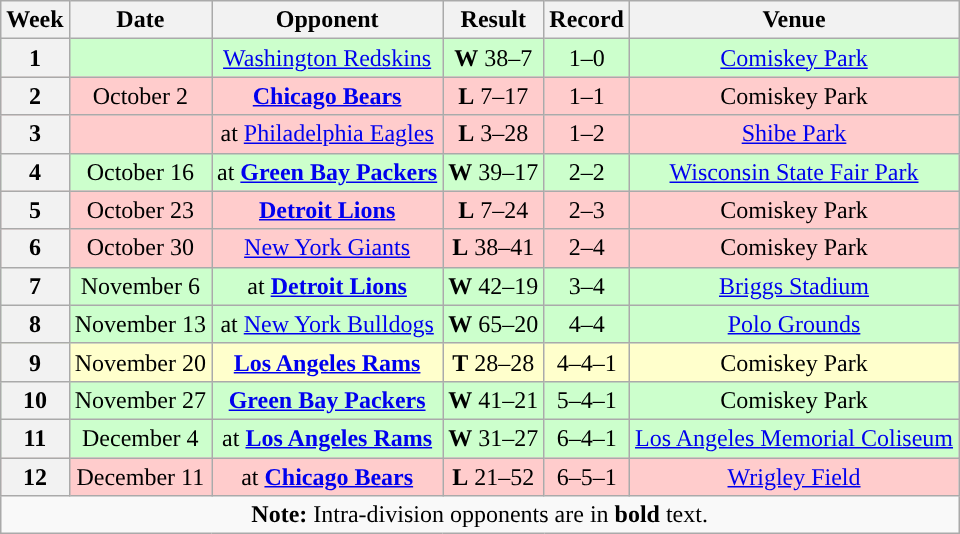<table class="wikitable" style="text-align:center">
<tr>
<th>Week</th>
<th>Date</th>
<th>Opponent</th>
<th>Result</th>
<th>Record</th>
<th>Venue</th>
</tr>
<tr style="background:#cfc">
<th>1</th>
<td></td>
<td><a href='#'>Washington Redskins</a></td>
<td><strong>W</strong> 38–7</td>
<td>1–0</td>
<td><a href='#'>Comiskey Park</a></td>
</tr>
<tr style="background:#fcc">
<th>2</th>
<td>October 2</td>
<td><strong><a href='#'>Chicago Bears</a></strong></td>
<td><strong>L</strong> 7–17</td>
<td>1–1</td>
<td>Comiskey Park</td>
</tr>
<tr style="background:#fcc">
<th>3</th>
<td></td>
<td>at <a href='#'>Philadelphia Eagles</a></td>
<td><strong>L</strong> 3–28</td>
<td>1–2</td>
<td><a href='#'>Shibe Park</a></td>
</tr>
<tr style="background:#cfc">
<th>4</th>
<td>October 16</td>
<td>at <strong><a href='#'>Green Bay Packers</a></strong></td>
<td><strong>W</strong> 39–17</td>
<td>2–2</td>
<td><a href='#'>Wisconsin State Fair Park</a></td>
</tr>
<tr style="background:#fcc">
<th>5</th>
<td>October 23</td>
<td><strong><a href='#'>Detroit Lions</a></strong></td>
<td><strong>L</strong> 7–24</td>
<td>2–3</td>
<td>Comiskey Park</td>
</tr>
<tr style="background:#fcc">
<th>6</th>
<td>October 30</td>
<td><a href='#'>New York Giants</a></td>
<td><strong>L</strong> 38–41</td>
<td>2–4</td>
<td>Comiskey Park</td>
</tr>
<tr style="background:#cfc">
<th>7</th>
<td>November 6</td>
<td>at <strong><a href='#'>Detroit Lions</a></strong></td>
<td><strong>W</strong> 42–19</td>
<td>3–4</td>
<td><a href='#'>Briggs Stadium</a></td>
</tr>
<tr style="background:#cfc">
<th>8</th>
<td>November 13</td>
<td>at <a href='#'>New York Bulldogs</a></td>
<td><strong>W</strong> 65–20</td>
<td>4–4</td>
<td><a href='#'>Polo Grounds</a></td>
</tr>
<tr style="background:#ffc">
<th>9</th>
<td>November 20</td>
<td><strong><a href='#'>Los Angeles Rams</a></strong></td>
<td><strong>T</strong> 28–28</td>
<td>4–4–1</td>
<td>Comiskey Park</td>
</tr>
<tr style="background:#cfc">
<th>10</th>
<td>November 27</td>
<td><strong><a href='#'>Green Bay Packers</a></strong></td>
<td><strong>W</strong> 41–21</td>
<td>5–4–1</td>
<td>Comiskey Park</td>
</tr>
<tr style="background:#cfc">
<th>11</th>
<td>December 4</td>
<td>at <strong><a href='#'>Los Angeles Rams</a></strong></td>
<td><strong>W</strong> 31–27</td>
<td>6–4–1</td>
<td><a href='#'>Los Angeles Memorial Coliseum</a></td>
</tr>
<tr style="background:#fcc">
<th>12</th>
<td>December 11</td>
<td>at <strong><a href='#'>Chicago Bears</a></strong></td>
<td><strong>L</strong> 21–52</td>
<td>6–5–1</td>
<td><a href='#'>Wrigley Field</a></td>
</tr>
<tr>
<td colspan="8"><strong>Note:</strong> Intra-division opponents are in <strong>bold</strong> text.</td>
</tr>
</table>
